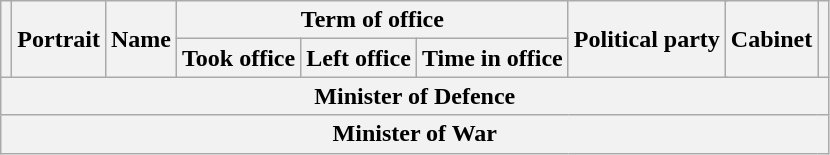<table class="wikitable" style="text-align:center">
<tr>
<th rowspan=2></th>
<th rowspan=2>Portrait</th>
<th rowspan=2>Name<br></th>
<th colspan=3>Term of office</th>
<th colspan=2 rowspan=2>Political party</th>
<th rowspan=2>Cabinet</th>
<th rowspan=2></th>
</tr>
<tr>
<th>Took office</th>
<th>Left office</th>
<th>Time in office</th>
</tr>
<tr>
<th colspan=10>Minister of Defence<br>



</th>
</tr>
<tr>
<th colspan=10>Minister of War<br>
</th>
</tr>
</table>
